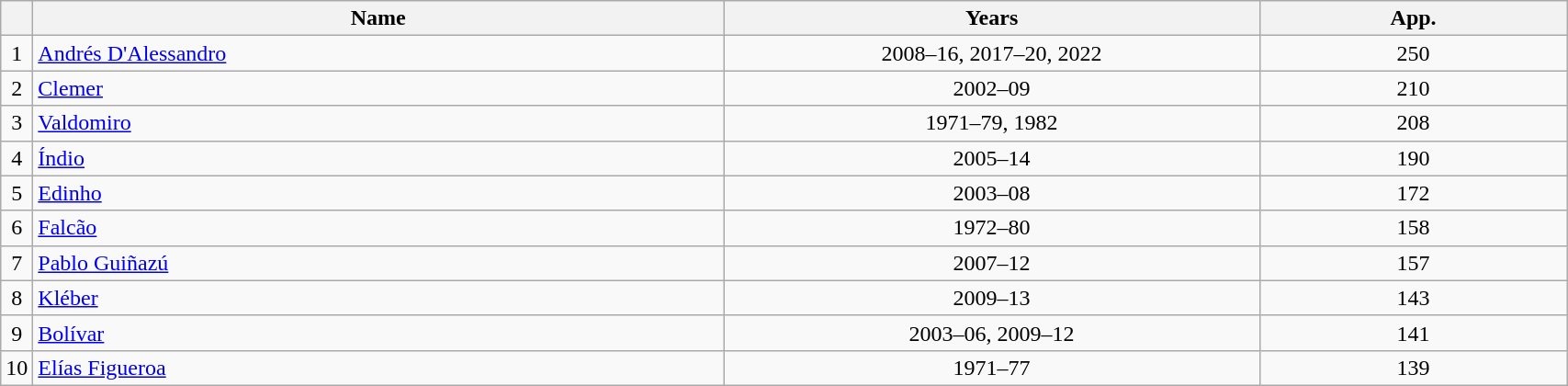<table class="wikitable sortable" style="text-align: center;" width = 90%;>
<tr>
<th></th>
<th width=45%>Name</th>
<th width=35%>Years</th>
<th width=20%>App.</th>
</tr>
<tr>
<td>1</td>
<td align="left"> <a href='#'>Andrés D'Alessandro</a></td>
<td>2008–16, 2017–20, 2022</td>
<td>250</td>
</tr>
<tr>
<td>2</td>
<td align="left"> <a href='#'>Clemer</a></td>
<td>2002–09</td>
<td>210</td>
</tr>
<tr>
<td>3</td>
<td align="left"> <a href='#'>Valdomiro</a></td>
<td>1971–79, 1982</td>
<td>208</td>
</tr>
<tr>
<td>4</td>
<td align="left"> <a href='#'>Índio</a></td>
<td>2005–14</td>
<td>190</td>
</tr>
<tr>
<td>5</td>
<td align="left"> <a href='#'>Edinho</a></td>
<td>2003–08</td>
<td>172</td>
</tr>
<tr>
<td>6</td>
<td align="left"> <a href='#'>Falcão</a></td>
<td>1972–80</td>
<td>158</td>
</tr>
<tr>
<td>7</td>
<td align="left"> <a href='#'>Pablo Guiñazú</a></td>
<td>2007–12</td>
<td>157</td>
</tr>
<tr>
<td>8</td>
<td align="left"> <a href='#'>Kléber</a></td>
<td>2009–13</td>
<td>143</td>
</tr>
<tr>
<td>9</td>
<td align="left"> <a href='#'>Bolívar</a></td>
<td>2003–06, 2009–12</td>
<td>141</td>
</tr>
<tr>
<td>10</td>
<td align="left"> <a href='#'>Elías Figueroa</a></td>
<td>1971–77</td>
<td>139</td>
</tr>
</table>
